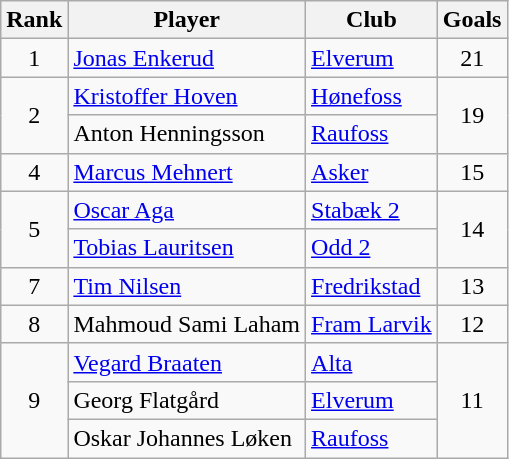<table class="wikitable" style="text-align:center">
<tr>
<th>Rank</th>
<th>Player</th>
<th>Club</th>
<th>Goals</th>
</tr>
<tr>
<td rowspan="1">1</td>
<td align="left"> <a href='#'>Jonas Enkerud</a></td>
<td align="left"><a href='#'>Elverum</a></td>
<td rowspan="1">21</td>
</tr>
<tr>
<td rowspan="2">2</td>
<td align="left"> <a href='#'>Kristoffer Hoven</a></td>
<td align="left"><a href='#'>Hønefoss</a></td>
<td rowspan="2">19</td>
</tr>
<tr>
<td align="left"> Anton Henningsson</td>
<td align="left"><a href='#'>Raufoss</a></td>
</tr>
<tr>
<td rowspan="1">4</td>
<td align="left"> <a href='#'>Marcus Mehnert</a></td>
<td align="left"><a href='#'>Asker</a></td>
<td rowspan="1">15</td>
</tr>
<tr>
<td rowspan="2">5</td>
<td align="left"> <a href='#'>Oscar Aga</a></td>
<td align="left"><a href='#'>Stabæk 2</a></td>
<td rowspan="2">14</td>
</tr>
<tr>
<td align="left"> <a href='#'>Tobias Lauritsen</a></td>
<td align="left"><a href='#'>Odd 2</a></td>
</tr>
<tr>
<td rowspan="1">7</td>
<td align="left"> <a href='#'>Tim Nilsen</a></td>
<td align="left"><a href='#'>Fredrikstad</a></td>
<td rowspan="1">13</td>
</tr>
<tr>
<td rowspan="1">8</td>
<td align="left"> Mahmoud Sami Laham</td>
<td align="left"><a href='#'>Fram Larvik</a></td>
<td rowspan="1">12</td>
</tr>
<tr>
<td rowspan="3">9</td>
<td align="left"> <a href='#'>Vegard Braaten</a></td>
<td align="left"><a href='#'>Alta</a></td>
<td rowspan="3">11</td>
</tr>
<tr>
<td align="left"> Georg Flatgård</td>
<td align="left"><a href='#'>Elverum</a></td>
</tr>
<tr>
<td align="left"> Oskar Johannes Løken</td>
<td align="left"><a href='#'>Raufoss</a></td>
</tr>
</table>
